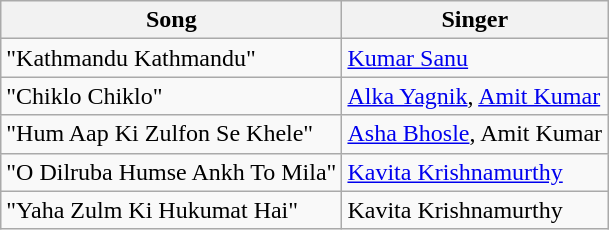<table class="wikitable">
<tr>
<th>Song</th>
<th>Singer</th>
</tr>
<tr>
<td>"Kathmandu Kathmandu"</td>
<td><a href='#'>Kumar Sanu</a></td>
</tr>
<tr>
<td>"Chiklo Chiklo"</td>
<td><a href='#'>Alka Yagnik</a>, <a href='#'>Amit Kumar</a></td>
</tr>
<tr>
<td>"Hum Aap Ki Zulfon Se Khele"</td>
<td><a href='#'>Asha Bhosle</a>, Amit Kumar</td>
</tr>
<tr>
<td>"O Dilruba Humse Ankh To Mila"</td>
<td><a href='#'>Kavita Krishnamurthy</a></td>
</tr>
<tr>
<td>"Yaha Zulm Ki Hukumat Hai"</td>
<td>Kavita Krishnamurthy</td>
</tr>
</table>
